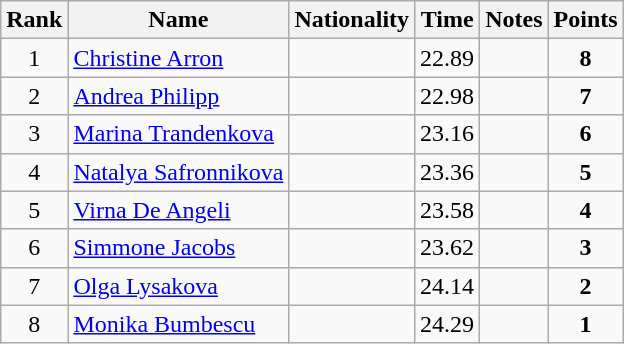<table class="wikitable sortable" style="text-align:center">
<tr>
<th>Rank</th>
<th>Name</th>
<th>Nationality</th>
<th>Time</th>
<th>Notes</th>
<th>Points</th>
</tr>
<tr>
<td>1</td>
<td align=left><a href='#'>Christine Arron</a></td>
<td align=left></td>
<td>22.89</td>
<td></td>
<td><strong>8</strong></td>
</tr>
<tr>
<td>2</td>
<td align=left><a href='#'>Andrea Philipp</a></td>
<td align=left></td>
<td>22.98</td>
<td></td>
<td><strong>7</strong></td>
</tr>
<tr>
<td>3</td>
<td align=left><a href='#'>Marina Trandenkova</a></td>
<td align=left></td>
<td>23.16</td>
<td></td>
<td><strong>6</strong></td>
</tr>
<tr>
<td>4</td>
<td align=left><a href='#'>Natalya Safronnikova</a></td>
<td align=left></td>
<td>23.36</td>
<td></td>
<td><strong>5</strong></td>
</tr>
<tr>
<td>5</td>
<td align=left><a href='#'>Virna De Angeli</a></td>
<td align=left></td>
<td>23.58</td>
<td></td>
<td><strong>4</strong></td>
</tr>
<tr>
<td>6</td>
<td align=left><a href='#'>Simmone Jacobs</a></td>
<td align=left></td>
<td>23.62</td>
<td></td>
<td><strong>3</strong></td>
</tr>
<tr>
<td>7</td>
<td align=left><a href='#'>Olga Lysakova</a></td>
<td align=left></td>
<td>24.14</td>
<td></td>
<td><strong>2</strong></td>
</tr>
<tr>
<td>8</td>
<td align=left><a href='#'>Monika Bumbescu</a></td>
<td align=left></td>
<td>24.29</td>
<td></td>
<td><strong>1</strong></td>
</tr>
</table>
